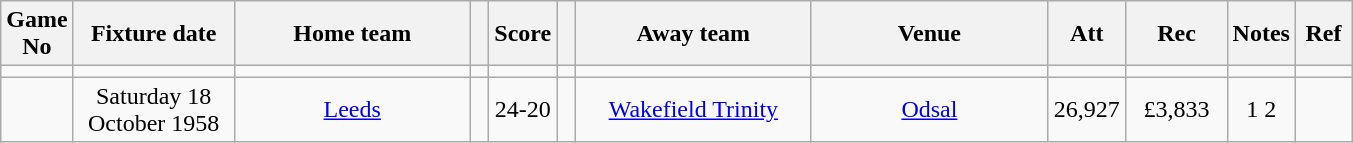<table class="wikitable" style="text-align:center;">
<tr>
<th width=20 abbr="No">Game No</th>
<th width=100 abbr="Date">Fixture date</th>
<th width=150 abbr="Home team">Home team</th>
<th width=5 abbr="space"></th>
<th width=20 abbr="Score">Score</th>
<th width=5 abbr="space"></th>
<th width=150 abbr="Away team">Away team</th>
<th width=150 abbr="Venue">Venue</th>
<th width=45 abbr="Att">Att</th>
<th width=60 abbr="Rec">Rec</th>
<th width=20 abbr="Notes">Notes</th>
<th width=30 abbr="Ref">Ref</th>
</tr>
<tr>
<td></td>
<td></td>
<td></td>
<td></td>
<td></td>
<td></td>
<td></td>
<td></td>
<td></td>
<td></td>
<td></td>
</tr>
<tr>
<td></td>
<td>Saturday 18 October 1958</td>
<td><a href='#'>Leeds</a></td>
<td></td>
<td>24-20</td>
<td></td>
<td><a href='#'>Wakefield Trinity</a></td>
<td><a href='#'>Odsal</a></td>
<td>26,927</td>
<td>£3,833</td>
<td>1 2</td>
<td></td>
</tr>
</table>
